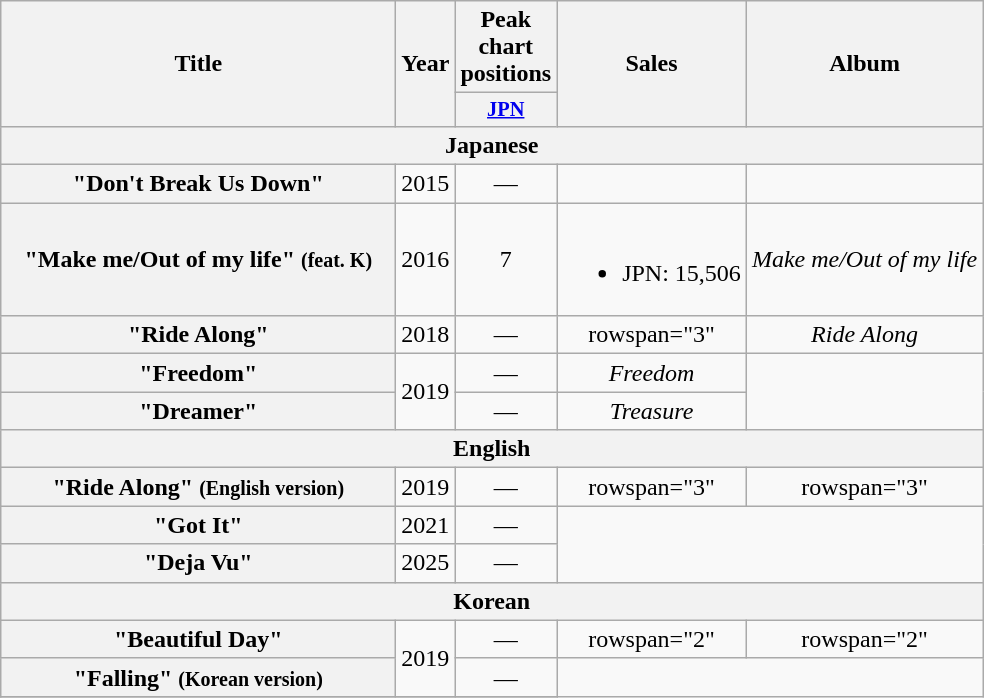<table class="wikitable plainrowheaders" style="text-align:center;">
<tr>
<th scope="col" rowspan="2" style="width:16em;">Title</th>
<th scope="col" rowspan="2">Year</th>
<th scope="col" colspan="1">Peak chart positions</th>
<th scope="col" rowspan="2">Sales</th>
<th scope="col" rowspan="2">Album</th>
</tr>
<tr>
<th scope="col" style="width:3em;font-size:85%;"><a href='#'>JPN</a></th>
</tr>
<tr>
<th colspan="5">Japanese</th>
</tr>
<tr>
<th scope="row">"Don't Break Us Down"</th>
<td>2015</td>
<td>—</td>
<td></td>
<td></td>
</tr>
<tr>
<th scope="row">"Make me/Out of my life" <small>(feat. K)</small></th>
<td>2016</td>
<td>7</td>
<td><br><ul><li>JPN: 15,506</li></ul></td>
<td><em>Make me/Out of my life</em></td>
</tr>
<tr>
<th scope="row">"Ride Along"</th>
<td>2018</td>
<td>—</td>
<td>rowspan="3" </td>
<td><em>Ride Along</em></td>
</tr>
<tr>
<th scope="row">"Freedom"</th>
<td rowspan="2">2019</td>
<td>—</td>
<td><em>Freedom</em></td>
</tr>
<tr>
<th scope="row">"Dreamer"</th>
<td>—</td>
<td><em>Treasure</em></td>
</tr>
<tr>
<th colspan="5">English</th>
</tr>
<tr>
<th scope="row">"Ride Along" <small>(English version)</small></th>
<td>2019</td>
<td>—</td>
<td>rowspan="3" </td>
<td>rowspan="3" </td>
</tr>
<tr>
<th scope="row">"Got It"</th>
<td>2021</td>
<td>—</td>
</tr>
<tr>
<th scope="row">"Deja Vu"</th>
<td>2025</td>
<td>—</td>
</tr>
<tr>
<th colspan="5">Korean</th>
</tr>
<tr>
<th scope="row">"Beautiful Day"</th>
<td rowspan="2">2019</td>
<td>—</td>
<td>rowspan="2" </td>
<td>rowspan="2" </td>
</tr>
<tr>
<th scope="row">"Falling" <small>(Korean version)</small></th>
<td>—</td>
</tr>
<tr>
</tr>
</table>
